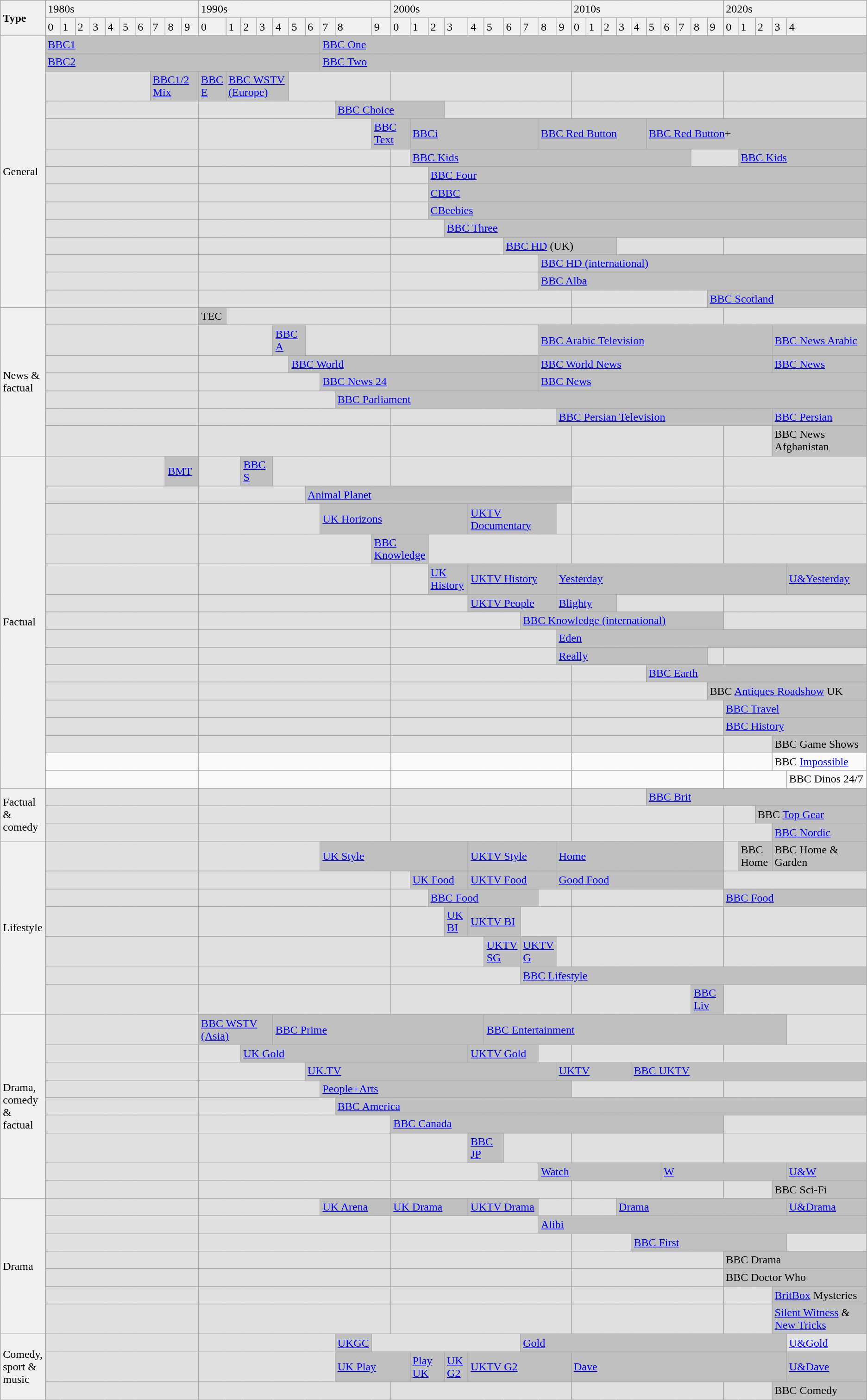<table class="wikitable">
<tr style="background-color:#F0F0F0;">
<td rowspan= 2 width=2%><strong>Type</strong></td>
<td colspan="10" width="22%">1980s</td>
<td colspan="10" width="22%">1990s</td>
<td colspan="10" width="22%">2000s</td>
<td colspan="10" width="22%">2010s</td>
<td colspan="18" width="22%">2020s</td>
</tr>
<tr style="background-color:#F0F0F0;">
<td width="2%">0</td>
<td width="2%">1</td>
<td width="2%">2</td>
<td width="2%">3</td>
<td width="2%">4</td>
<td width="2%">5</td>
<td width="2%">6</td>
<td width="2%">7</td>
<td width="2%">8</td>
<td width="2%">9</td>
<td width="2%">0</td>
<td width="2%">1</td>
<td width="2%">2</td>
<td width="2%">3</td>
<td width="2%">4</td>
<td width="2%">5</td>
<td width="2%">6</td>
<td width="2%">7</td>
<td width="2%">8</td>
<td width="2%">9</td>
<td width="2%">0</td>
<td width="2%">1</td>
<td width="2%">2</td>
<td width="2%">3</td>
<td width="2%">4</td>
<td width="2%">5</td>
<td width="2%">6</td>
<td width="2%">7</td>
<td width="2%">8</td>
<td width="2%">9</td>
<td width="2%">0</td>
<td width="2%">1</td>
<td width="2%">2</td>
<td width="2%">3</td>
<td width="2%">4</td>
<td width="2%">5</td>
<td width="2%">6</td>
<td width="2%">7</td>
<td width="2%">8</td>
<td width="2%">9</td>
<td width="2%">0</td>
<td width="2%">1</td>
<td width="2%">2</td>
<td>3</td>
<td>4</td>
</tr>
<tr style='background-color:#E0E0E0;'>
<td rowspan=15 style='background-color:#F0F0F0;'>General</td>
</tr>
<tr style='background-color:#E0E0E0;'>
<td colspan="17" style="background-color:#C0C0C0"><a href='#'>BBC1</a></td>
<td colspan="28" style="background-color:#C0C0C0"><a href='#'>BBC One</a></td>
</tr>
<tr style='background-color:#E0E0E0;'>
<td colspan="17" style="background-color:#C0C0C0"><a href='#'>BBC2</a></td>
<td colspan="28" style="background-color:#C0C0C0"><a href='#'>BBC Two</a></td>
</tr>
<tr style='background-color:#E0E0E0;'>
<td colspan="7"></td>
<td colspan="3" style="background-color:#C0C0C0"><a href='#'>BBC1/2 Mix</a></td>
<td colspan="1" style="background-color:#C0C0C0"><a href='#'>BBC E</a></td>
<td colspan="4" style="background-color:#C0C0C0"><a href='#'>BBC WSTV (Europe)</a></td>
<td colspan="5"></td>
<td colspan="10"></td>
<td colspan="10"></td>
<td colspan="5"></td>
</tr>
<tr style='background-color:#E0E0E0;'>
<td colspan="10"></td>
<td colspan="8"></td>
<td colspan="5" style="background-color:#C0C0C0"><a href='#'>BBC Choice</a></td>
<td colspan="7"></td>
<td colspan="10"></td>
<td colspan="5"></td>
</tr>
<tr style='background-color:#E0E0E0;'>
<td colspan="10"></td>
<td colspan="9"></td>
<td colspan="2" style="background-color:#C0C0C0"><a href='#'>BBC Text</a></td>
<td colspan="7" style="background-color:#C0C0C0"><a href='#'>BBCi</a></td>
<td colspan="7" style="background-color:#C0C0C0"><a href='#'>BBC Red Button</a></td>
<td colspan="10" style="background-color:#C0C0C0"><a href='#'>BBC Red Button</a>+</td>
</tr>
<tr style='background-color:#E0E0E0;'>
<td colspan="10"></td>
<td colspan="10"></td>
<td></td>
<td colspan="17" style="background-color:#C0C0C0"><a href='#'>BBC Kids</a></td>
<td colspan="3"></td>
<td colspan="4" style="background-color:#C0C0C0"><a href='#'>BBC Kids</a></td>
</tr>
<tr style='background-color:#E0E0E0;'>
<td colspan="10"></td>
<td colspan="10"></td>
<td colspan="2"></td>
<td colspan="23" style="background-color:#C0C0C0"><a href='#'>BBC Four</a></td>
</tr>
<tr style='background-color:#E0E0E0;'>
<td colspan="10"></td>
<td colspan="10"></td>
<td colspan="2"></td>
<td colspan="23" style="background-color:#C0C0C0"><a href='#'>CBBC</a></td>
</tr>
<tr style='background-color:#E0E0E0;'>
<td colspan="10"></td>
<td colspan="10"></td>
<td colspan="2"></td>
<td colspan="23" style="background-color:#C0C0C0"><a href='#'>CBeebies</a></td>
</tr>
<tr style='background-color:#E0E0E0;'>
<td colspan="10"></td>
<td colspan="10"></td>
<td colspan="3"></td>
<td colspan="22" style="background-color:#C0C0C0"><a href='#'>BBC Three</a></td>
</tr>
<tr style='background-color:#E0E0E0;'>
<td colspan="10"></td>
<td colspan="10"></td>
<td colspan="6"></td>
<td colspan="7" style="background-color:#C0C0C0"><a href='#'>BBC HD</a> (UK)</td>
<td colspan="7"></td>
<td colspan="5"></td>
</tr>
<tr style='background-color:#E0E0E0;'>
<td colspan="10"></td>
<td colspan="10"></td>
<td colspan="8"></td>
<td colspan="17" style="background-color:#C0C0C0"><a href='#'>BBC HD (international)</a></td>
</tr>
<tr style='background-color:#E0E0E0;'>
<td colspan="10"></td>
<td colspan="10"></td>
<td colspan="8"></td>
<td colspan="17" style="background-color:#C0C0C0"><a href='#'>BBC Alba</a></td>
</tr>
<tr style='background-color:#E0E0E0;'>
<td colspan="10"></td>
<td colspan="10"></td>
<td colspan="10"></td>
<td colspan="9"></td>
<td colspan="6" style="background-color:#C0C0C0"><a href='#'>BBC Scotland</a></td>
</tr>
<tr style='background-color:#E0E0E0;'>
<td rowspan="7" style="background-color:#F0F0F0;">News & factual</td>
<td colspan="10"></td>
<td style="background-color:#C0C0C0">TEC</td>
<td colspan="9"></td>
<td colspan="10"></td>
<td colspan="10"></td>
<td colspan="5"></td>
</tr>
<tr style='background-color:#E0E0E0;'>
<td colspan="10"></td>
<td colspan="4"></td>
<td colspan="2" style="background-color:#C0C0C0"><a href='#'>BBC A</a></td>
<td colspan="4"></td>
<td colspan="8"></td>
<td colspan="15" style="background-color:#C0C0C0"><a href='#'>BBC Arabic Television</a></td>
<td colspan="2" style="background-color:#C0C0C0"><a href='#'>BBC News Arabic</a></td>
</tr>
<tr style='background-color:#E0E0E0;'>
<td colspan="10"></td>
<td colspan="5"></td>
<td colspan="13" style="background-color:#C0C0C0"><a href='#'>BBC World</a></td>
<td colspan="15" style="background-color:#C0C0C0"><a href='#'>BBC World News</a></td>
<td colspan="2" style="background-color:#C0C0C0"><a href='#'>BBC News</a></td>
</tr>
<tr style='background-color:#E0E0E0;'>
<td colspan="10"></td>
<td colspan="7"></td>
<td colspan="11" style="background-color:#C0C0C0"><a href='#'>BBC News 24</a></td>
<td colspan="20" style="background-color:#C0C0C0"><a href='#'>BBC News</a></td>
</tr>
<tr style='background-color:#E0E0E0;'>
<td colspan="10"></td>
<td colspan="8"></td>
<td colspan="27" style="background-color:#C0C0C0"><a href='#'>BBC Parliament</a></td>
</tr>
<tr style='background-color:#E0E0E0;'>
<td colspan="10"></td>
<td colspan="10"></td>
<td colspan="9"></td>
<td colspan="14" style="background-color:#C0C0C0"><a href='#'>BBC Persian Television</a></td>
<td colspan="2" style="background-color:#C0C0C0"><a href='#'>BBC Persian</a></td>
</tr>
<tr style='background-color:#E0E0E0;'>
<td colspan="10"></td>
<td colspan="10"></td>
<td colspan="10"></td>
<td colspan="10"></td>
<td colspan="3"></td>
<td colspan="2" style="background-color:#C0C0C0">BBC News Afghanistan</td>
</tr>
<tr style='background-color:#E0E0E0;'>
<td rowspan="16" style="background-color:#F0F0F0;">Factual</td>
<td colspan="8"></td>
<td colspan="2" style="background-color:#C0C0C0"><a href='#'>BMT</a></td>
<td colspan="2"></td>
<td colspan="2" style="background-color:#C0C0C0"><a href='#'>BBC S</a></td>
<td colspan="6"></td>
<td colspan="10"></td>
<td colspan="10"></td>
<td colspan="5"></td>
</tr>
<tr style='background-color:#E0E0E0;'>
<td colspan="10"></td>
<td colspan="6"></td>
<td colspan="14" style="background-color:#C0C0C0"><a href='#'>Animal Planet</a></td>
<td colspan="10"></td>
<td colspan="5"></td>
</tr>
<tr style='background-color:#E0E0E0;'>
<td colspan="10"></td>
<td colspan="7"></td>
<td colspan="7" style="background-color:#C0C0C0"><a href='#'>UK Horizons</a></td>
<td colspan="5" style="background-color:#C0C0C0"><a href='#'>UKTV Documentary</a></td>
<td></td>
<td colspan="10"></td>
<td colspan="5"></td>
</tr>
<tr style='background-color:#E0E0E0;'>
<td colspan="10"></td>
<td colspan="9"></td>
<td colspan="3" style="background-color:#C0C0C0"><a href='#'>BBC Knowledge</a></td>
<td colspan="8"></td>
<td colspan="10"></td>
<td colspan="5"></td>
</tr>
<tr style='background-color:#E0E0E0;'>
<td colspan="10"></td>
<td colspan="10"></td>
<td colspan="2"></td>
<td colspan="2" style="background-color:#C0C0C0"><a href='#'>UK History</a></td>
<td colspan="5" style="background-color:#C0C0C0"><a href='#'>UKTV History</a></td>
<td colspan="15" style="background-color:#C0C0C0"><a href='#'>Yesterday</a></td>
<td style="background-color:#C0C0C0"><a href='#'>U&Yesterday</a></td>
</tr>
<tr style='background-color:#E0E0E0;'>
<td colspan="10"></td>
<td colspan="10"></td>
<td colspan="4"></td>
<td colspan="5" style="background-color:#C0C0C0"><a href='#'>UKTV People</a></td>
<td colspan="4" style="background-color:#C0C0C0"><a href='#'>Blighty</a></td>
<td colspan="7"></td>
<td colspan="5"></td>
</tr>
<tr style='background-color:#E0E0E0;'>
<td colspan="10"></td>
<td colspan="10"></td>
<td colspan="7"></td>
<td colspan="13" style="background-color:#C0C0C0"><a href='#'>BBC Knowledge (international)</a></td>
<td colspan="5"></td>
</tr>
<tr style='background-color:#E0E0E0;'>
<td colspan="10"></td>
<td colspan="10"></td>
<td colspan="9"></td>
<td colspan="16" style="background-color:#C0C0C0"><a href='#'>Eden</a></td>
</tr>
<tr style='background-color:#E0E0E0;'>
<td colspan="10"></td>
<td colspan="10"></td>
<td colspan="9"></td>
<td colspan="10" style="background-color:#C0C0C0"><a href='#'>Really</a></td>
<td></td>
<td colspan="5"></td>
</tr>
<tr style='background-color:#E0E0E0;'>
<td colspan="10"></td>
<td colspan="10"></td>
<td colspan="10"></td>
<td colspan="5"></td>
<td colspan="10" style="background-color:#C0C0C0"><a href='#'>BBC Earth</a></td>
</tr>
<tr style='background-color:#E0E0E0;'>
<td colspan="10"></td>
<td colspan="10"></td>
<td colspan="10"></td>
<td colspan="9"></td>
<td colspan="6" style="background-color:#C0C0C0">BBC <a href='#'>Antiques Roadshow</a> UK</td>
</tr>
<tr style='background-color:#E0E0E0;'>
<td colspan="10"></td>
<td colspan="10"></td>
<td colspan="10"></td>
<td colspan="10"></td>
<td colspan="5" style="background-color:#C0C0C0"><a href='#'>BBC Travel</a></td>
</tr>
<tr style='background-color:#E0E0E0;'>
<td colspan="10"></td>
<td colspan="10"></td>
<td colspan="10"></td>
<td colspan="10"></td>
<td colspan="5" style="background-color:#C0C0C0"><a href='#'>BBC History</a></td>
</tr>
<tr>
<td colspan="10" style='background-color:#E0E0E0;'></td>
<td colspan="10" style='background-color:#E0E0E0;'></td>
<td colspan="10" style='background-color:#E0E0E0;'></td>
<td colspan="10" style='background-color:#E0E0E0;'></td>
<td colspan="3" style='background-color:#E0E0E0;'></td>
<td colspan="2" style="background-color:#C0C0C0">BBC Game Shows</td>
</tr>
<tr>
<td colspan="10"></td>
<td colspan="10"></td>
<td colspan="10"></td>
<td colspan="10"></td>
<td colspan="3"></td>
<td colspan="2">BBC <a href='#'>Impossible</a></td>
</tr>
<tr>
<td colspan="10"></td>
<td colspan="10"></td>
<td colspan="10"></td>
<td colspan="10"></td>
<td colspan="4"></td>
<td>BBC Dinos 24/7</td>
</tr>
<tr style="background-color:#E0E0E0;">
<td rowspan="3" style="background-color:#F0F0F0;">Factual & comedy</td>
<td colspan="10"></td>
<td colspan="10"></td>
<td colspan="10"></td>
<td colspan="5"></td>
<td colspan="10" style="background-color:#C0C0C0"><a href='#'>BBC Brit</a></td>
</tr>
<tr>
<td colspan="10" style='background-color:#E0E0E0;'></td>
<td colspan="10" style='background-color:#E0E0E0;'></td>
<td colspan="10" style='background-color:#E0E0E0;'></td>
<td colspan="10" style='background-color:#E0E0E0;'></td>
<td colspan="2" style='background-color:#E0E0E0;'></td>
<td colspan="3" style="background-color:#C0C0C0">BBC <a href='#'>Top Gear</a></td>
</tr>
<tr style='background-color:#E0E0E0;'>
<td colspan="10"></td>
<td colspan="10"></td>
<td colspan="10"></td>
<td colspan="10"></td>
<td colspan="3"></td>
<td colspan="2" style="background-color:#C0C0C0"><a href='#'>BBC Nordic</a></td>
</tr>
<tr style='background-color:#E0E0E0;'>
<td rowspan="7" style="background-color:#F0F0F0;">Lifestyle</td>
<td colspan="10"></td>
<td colspan="7"></td>
<td colspan="7" style="background-color:#C0C0C0"><a href='#'>UK Style</a></td>
<td colspan="5" style="background-color:#C0C0C0"><a href='#'>UKTV Style</a></td>
<td colspan="11" style="background-color:#C0C0C0"><a href='#'>Home</a></td>
<td colspan="1"></td>
<td colspan="2" style="background-color:#C0C0C0">BBC Home</td>
<td colspan="2" style="background-color:#C0C0C0">BBC Home & Garden</td>
</tr>
<tr style='background-color:#E0E0E0;'>
<td colspan="10"></td>
<td colspan="10"></td>
<td></td>
<td colspan="3" style="background-color:#C0C0C0"><a href='#'>UK Food</a></td>
<td colspan="5" style="background-color:#C0C0C0"><a href='#'>UKTV Food</a></td>
<td colspan="11" style="background-color:#C0C0C0"><a href='#'>Good Food</a></td>
<td colspan="5"></td>
</tr>
<tr style='background-color:#E0E0E0;'>
<td colspan="10"></td>
<td colspan="10"></td>
<td colspan="2"></td>
<td colspan="6" style="background-color:#C0C0C0"><a href='#'>BBC Food</a></td>
<td colspan="2"></td>
<td colspan="10"></td>
<td colspan="5" style="background-color:#C0C0C0"><a href='#'>BBC Food</a></td>
</tr>
<tr style='background-color:#E0E0E0;'>
<td colspan="10"></td>
<td colspan="10"></td>
<td colspan="3"></td>
<td style="background-color:#C0C0C0"><a href='#'>UK BI</a></td>
<td colspan="3" style="background-color:#C0C0C0"><a href='#'>UKTV BI</a></td>
<td colspan="3"></td>
<td colspan="10"></td>
<td colspan="5"></td>
</tr>
<tr style='background-color:#E0E0E0;'>
<td colspan="10"></td>
<td colspan="10"></td>
<td colspan="5"></td>
<td colspan="2" style="background-color:#C0C0C0"><a href='#'>UKTV SG</a></td>
<td colspan="2" style="background-color:#C0C0C0"><a href='#'>UKTV G</a></td>
<td></td>
<td colspan="10"></td>
<td colspan="5"></td>
</tr>
<tr style='background-color:#E0E0E0;'>
<td colspan="10"></td>
<td colspan="10"></td>
<td colspan="7"></td>
<td colspan="18" style="background-color:#C0C0C0"><a href='#'>BBC Lifestyle</a></td>
</tr>
<tr style='background-color:#E0E0E0;'>
<td colspan="10"></td>
<td colspan="10"></td>
<td colspan="10"></td>
<td colspan="8"></td>
<td colspan="2" style="background-color:#C0C0C0"><a href='#'>BBC Liv</a></td>
<td colspan="5"></td>
</tr>
<tr style="background-color:#E0E0E0;">
<td rowspan="9" style="background-color:#F0F0F0;">Drama, comedy & factual</td>
<td colspan="10"></td>
<td colspan="4" style="background-color:#C0C0C0"><a href='#'>BBC WSTV (Asia)</a></td>
<td colspan="11" style="background-color:#C0C0C0"><a href='#'>BBC Prime</a></td>
<td colspan="19" style="background-color:#C0C0C0"><a href='#'>BBC Entertainment</a></td>
<td></td>
</tr>
<tr style="background-color:#E0E0E0;">
<td colspan="10"></td>
<td colspan="2"></td>
<td colspan="12" style="background-color:#C0C0C0"><a href='#'>UK Gold</a></td>
<td colspan="4" style="background-color:#C0C0C0"><a href='#'>UKTV Gold</a></td>
<td colspan="2"></td>
<td colspan="10"></td>
<td colspan="5"></td>
</tr>
<tr style="background-color:#E0E0E0;">
<td colspan="10"></td>
<td colspan="6"></td>
<td colspan="13" style="background-color:#C0C0C0"><a href='#'>UK.TV</a></td>
<td colspan="5" style="background-color:#C0C0C0"><a href='#'>UKTV</a></td>
<td colspan="11" style="background-color:#C0C0C0"><a href='#'>BBC UKTV</a></td>
</tr>
<tr style="background-color:#E0E0E0;">
<td colspan="10"></td>
<td colspan="7"></td>
<td colspan="13" style="background-color:#C0C0C0"><a href='#'>People+Arts</a></td>
<td colspan="10"></td>
<td colspan="5"></td>
</tr>
<tr style="background-color:#E0E0E0;">
<td colspan="10"></td>
<td colspan="8"></td>
<td colspan="27" style="background-color:#C0C0C0"><a href='#'>BBC America</a></td>
</tr>
<tr style="background-color:#E0E0E0;">
<td colspan="10"></td>
<td colspan="10"></td>
<td colspan="20" style="background-color:#C0C0C0"><a href='#'>BBC Canada</a></td>
<td colspan="5"></td>
</tr>
<tr style="background-color:#E0E0E0;">
<td colspan="10"></td>
<td colspan="10"></td>
<td colspan="4"></td>
<td colspan="2" style="background-color:#C0C0C0"><a href='#'>BBC JP</a></td>
<td colspan="4"></td>
<td colspan="10"></td>
<td colspan="5"></td>
</tr>
<tr style="background-color:#E0E0E0;">
<td colspan="10"></td>
<td colspan="10"></td>
<td colspan="8"></td>
<td colspan="8" style="background-color:#C0C0C0"><a href='#'>Watch</a></td>
<td colspan="8" style="background-color:#C0C0C0"><a href='#'>W</a></td>
<td style="background-color:#C0C0C0"><a href='#'>U&W</a></td>
</tr>
<tr>
<td colspan="10" style='background-color:#E0E0E0;'></td>
<td colspan="10" style='background-color:#E0E0E0;'></td>
<td colspan="10" style='background-color:#E0E0E0;'></td>
<td colspan="10" style='background-color:#E0E0E0;'></td>
<td colspan="3" style='background-color:#E0E0E0;'></td>
<td colspan="2" style="background-color:#C0C0C0">BBC Sci-Fi</td>
</tr>
<tr style="background-color:#E0E0E0;">
<td rowspan="7" style="background-color:#F0F0F0;">Drama</td>
<td colspan="10"></td>
<td colspan="7"></td>
<td colspan="3" style="background-color:#C0C0C0"><a href='#'>UK Arena</a></td>
<td colspan="4" style="background-color:#C0C0C0"><a href='#'>UK Drama</a></td>
<td colspan="4" style="background-color:#C0C0C0"><a href='#'>UKTV Drama</a></td>
<td colspan="2"></td>
<td colspan="3"></td>
<td colspan="11" style="background-color:#C0C0C0"><a href='#'>Drama</a></td>
<td style="background-color:#C0C0C0"><a href='#'>U&Drama</a></td>
</tr>
<tr style="background-color:#E0E0E0;">
<td colspan="10"></td>
<td colspan="10"></td>
<td colspan="8"></td>
<td colspan="17" style="background-color:#C0C0C0"><a href='#'>Alibi</a></td>
</tr>
<tr style="background-color:#E0E0E0;">
<td colspan="10"></td>
<td colspan="10"></td>
<td colspan="10"></td>
<td colspan="4"></td>
<td colspan="10" style="background-color:#C0C0C0"><a href='#'>BBC First</a></td>
<td></td>
</tr>
<tr style="background-color:#E0E0E0;">
<td colspan="10"></td>
<td colspan="10"></td>
<td colspan="10"></td>
<td colspan="10"></td>
<td colspan="5" style="background-color:#C0C0C0">BBC Drama</td>
</tr>
<tr style="background-color:#E0E0E0;">
<td colspan="10"></td>
<td colspan="10"></td>
<td colspan="10"></td>
<td colspan="10"></td>
<td colspan="5" style="background-color:#C0C0C0">BBC Doctor Who</td>
</tr>
<tr style="background-color:#E0E0E0;">
<td colspan="10"></td>
<td colspan="10"></td>
<td colspan="10"></td>
<td colspan="10"></td>
<td colspan="3"></td>
<td colspan="2" style="background-color:#C0C0C0"><a href='#'>BritBox</a> Mysteries</td>
</tr>
<tr>
<td colspan="10" style='background-color:#E0E0E0;'></td>
<td colspan="10" style='background-color:#E0E0E0;'></td>
<td colspan="10" style='background-color:#E0E0E0;'></td>
<td colspan="10" style='background-color:#E0E0E0;'></td>
<td colspan="3" style='background-color:#E0E0E0;'></td>
<td colspan="2" style="background-color:#C0C0C0"><a href='#'>Silent Witness</a> & <a href='#'>New Tricks</a></td>
</tr>
<tr style="background-color:#E0E0E0;">
<td rowspan="3" style="background-color:#F0F0F0;">Comedy, sport & music</td>
<td colspan="10"></td>
<td colspan="8"></td>
<td style="background-color:#C0C0C0"><a href='#'>UKGC</a></td>
<td colspan="8"></td>
<td colspan="17" style="background-color:#C0C0C0"><a href='#'>Gold</a></td>
<td><a href='#'>U&Gold</a></td>
</tr>
<tr style="background-color:#E0E0E0;">
<td colspan="10"></td>
<td colspan="8"></td>
<td colspan="3" style="background-color:#C0C0C0"><a href='#'>UK Play</a></td>
<td colspan="2" style="background-color:#C0C0C0"><a href='#'>Play UK</a></td>
<td colspan="1" style="background-color:#C0C0C0"><a href='#'>UK G2</a></td>
<td colspan="6" style="background-color:#C0C0C0"><a href='#'>UKTV G2</a></td>
<td colspan="14" style="background-color:#C0C0C0"><a href='#'>Dave</a></td>
<td style="background-color:#C0C0C0"><a href='#'>U&Dave</a></td>
</tr>
<tr>
<td colspan="10" style='background-color:#E0E0E0;'></td>
<td colspan="10" style='background-color:#E0E0E0;'></td>
<td colspan="10" style='background-color:#E0E0E0;'></td>
<td colspan="10" style='background-color:#E0E0E0;'></td>
<td colspan="3" style='background-color:#E0E0E0;'></td>
<td colspan="2" style="background-color:#C0C0C0">BBC Comedy</td>
</tr>
</table>
